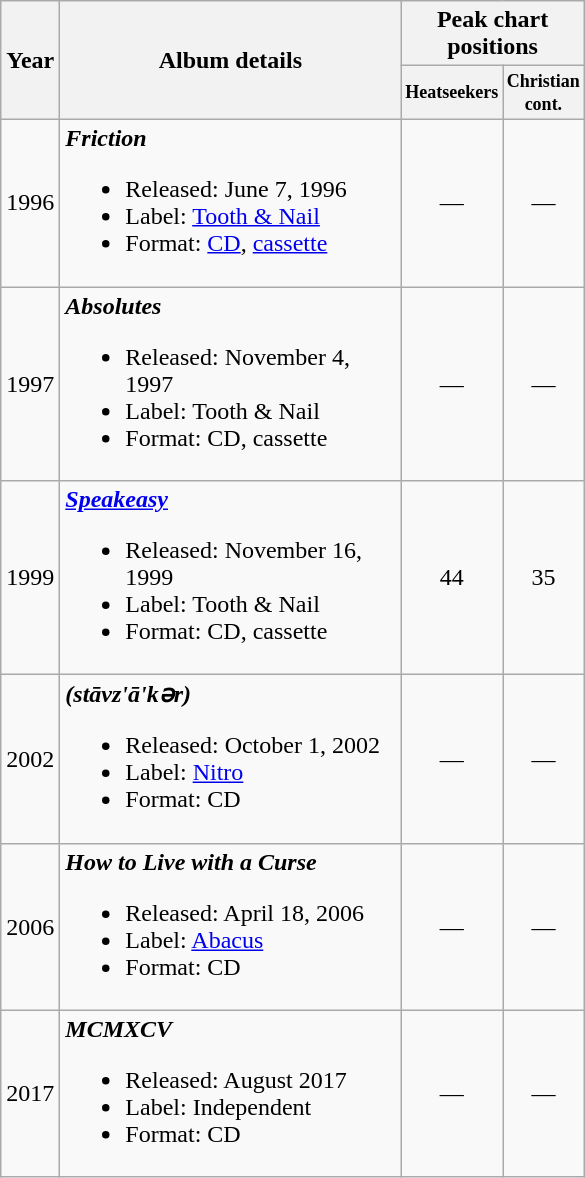<table class="wikitable">
<tr>
<th rowspan="2">Year</th>
<th rowspan="2" width="220">Album details</th>
<th colspan="2">Peak chart positions</th>
</tr>
<tr>
<th style="width:3em;font-size:75%">Heatseekers</th>
<th style="width:3em;font-size:75%">Christian cont.</th>
</tr>
<tr>
<td>1996</td>
<td><strong><em>Friction</em></strong><br><ul><li>Released: June 7, 1996</li><li>Label: <a href='#'>Tooth & Nail</a></li><li>Format: <a href='#'>CD</a>, <a href='#'>cassette</a></li></ul></td>
<td align="center">—</td>
<td align="center">—</td>
</tr>
<tr>
<td>1997</td>
<td><strong><em>Absolutes</em></strong><br><ul><li>Released: November 4, 1997</li><li>Label: Tooth & Nail</li><li>Format: CD, cassette</li></ul></td>
<td align="center">—</td>
<td align="center">—</td>
</tr>
<tr>
<td>1999</td>
<td><strong><em><a href='#'>Speakeasy</a></em></strong><br><ul><li>Released: November 16, 1999</li><li>Label: Tooth & Nail</li><li>Format: CD, cassette</li></ul></td>
<td align="center">44</td>
<td align="center">35</td>
</tr>
<tr>
<td>2002</td>
<td><strong><em>(stāvz'ā'kər)</em></strong><br><ul><li>Released: October 1, 2002</li><li>Label: <a href='#'>Nitro</a></li><li>Format: CD</li></ul></td>
<td align="center">—</td>
<td align="center">—</td>
</tr>
<tr>
<td>2006</td>
<td><strong><em>How to Live with a Curse</em></strong><br><ul><li>Released: April 18, 2006</li><li>Label: <a href='#'>Abacus</a></li><li>Format: CD</li></ul></td>
<td align="center">—</td>
<td align="center">—</td>
</tr>
<tr>
<td>2017</td>
<td><strong><em>MCMXCV</em></strong><br><ul><li>Released: August 2017</li><li>Label: Independent</li><li>Format: CD</li></ul></td>
<td align="center">—</td>
<td align="center">—</td>
</tr>
</table>
